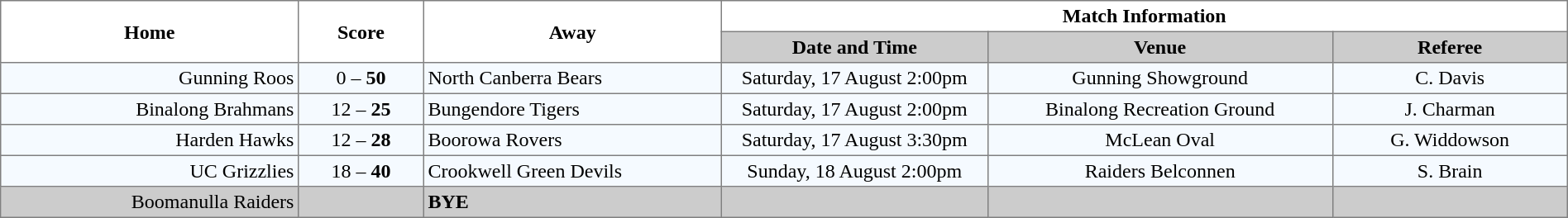<table border="1" cellpadding="3" cellspacing="0" width="100%" style="border-collapse:collapse;  text-align:center;">
<tr>
<th rowspan="2" width="19%">Home</th>
<th rowspan="2" width="8%">Score</th>
<th rowspan="2" width="19%">Away</th>
<th colspan="3">Match Information</th>
</tr>
<tr bgcolor="#CCCCCC">
<th width="17%">Date and Time</th>
<th width="22%">Venue</th>
<th width="50%">Referee</th>
</tr>
<tr style="text-align:center; background:#f5faff;">
<td align="right">Gunning Roos </td>
<td align="center">0 – <strong>50</strong></td>
<td align="left"> North Canberra Bears</td>
<td>Saturday, 17 August 2:00pm</td>
<td>Gunning Showground</td>
<td>C. Davis</td>
</tr>
<tr style="text-align:center; background:#f5faff;">
<td align="right">Binalong Brahmans </td>
<td align="center">12 – <strong>25</strong></td>
<td align="left"> Bungendore Tigers</td>
<td>Saturday, 17 August 2:00pm</td>
<td>Binalong Recreation Ground</td>
<td>J. Charman</td>
</tr>
<tr style="text-align:center; background:#f5faff;">
<td align="right">Harden Hawks </td>
<td align="center">12 – <strong>28</strong></td>
<td align="left"><strong></strong> Boorowa Rovers</td>
<td>Saturday, 17 August 3:30pm</td>
<td>McLean Oval</td>
<td>G. Widdowson</td>
</tr>
<tr style="text-align:center; background:#f5faff;">
<td align="right">UC Grizzlies </td>
<td align="center">18 – <strong>40</strong></td>
<td align="left"> Crookwell Green Devils</td>
<td>Sunday, 18 August 2:00pm</td>
<td>Raiders Belconnen</td>
<td>S. Brain</td>
</tr>
<tr style="text-align:center; background:#CCCCCC;">
<td align="right">Boomanulla Raiders </td>
<td></td>
<td align="left"><strong>BYE</strong></td>
<td></td>
<td></td>
<td></td>
</tr>
</table>
